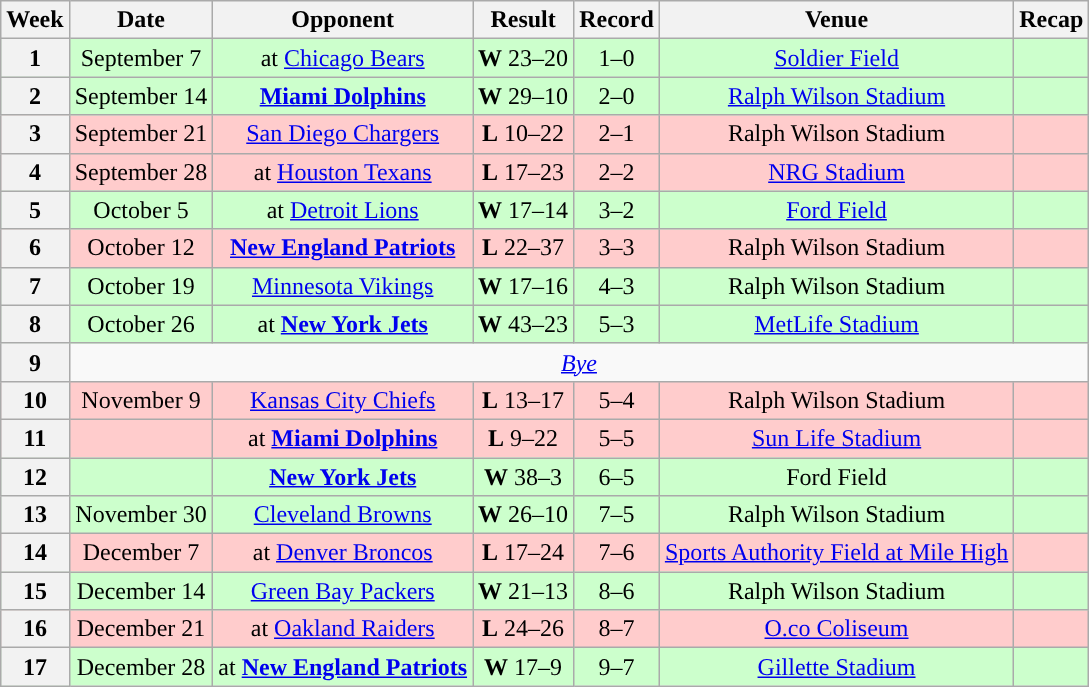<table class="wikitable" style="text-align:center">
<tr>
<th>Week</th>
<th>Date</th>
<th>Opponent</th>
<th>Result</th>
<th>Record</th>
<th>Venue</th>
<th>Recap</th>
</tr>
<tr style="background:#cfc">
<th>1</th>
<td>September 7</td>
<td>at <a href='#'>Chicago Bears</a></td>
<td><strong>W</strong> 23–20 </td>
<td>1–0</td>
<td><a href='#'>Soldier Field</a></td>
<td></td>
</tr>
<tr style="background:#cfc">
<th>2</th>
<td>September 14</td>
<td><strong><a href='#'>Miami Dolphins</a></strong></td>
<td><strong>W</strong> 29–10</td>
<td>2–0</td>
<td><a href='#'>Ralph Wilson Stadium</a></td>
<td></td>
</tr>
<tr style="background:#fcc">
<th>3</th>
<td>September 21</td>
<td><a href='#'>San Diego Chargers</a></td>
<td><strong>L</strong> 10–22</td>
<td>2–1</td>
<td>Ralph Wilson Stadium</td>
<td></td>
</tr>
<tr style="background:#fcc">
<th>4</th>
<td>September 28</td>
<td>at <a href='#'>Houston Texans</a></td>
<td><strong>L</strong> 17–23</td>
<td>2–2</td>
<td><a href='#'>NRG Stadium</a></td>
<td></td>
</tr>
<tr style="background:#cfc">
<th>5</th>
<td>October 5</td>
<td>at <a href='#'>Detroit Lions</a></td>
<td><strong>W</strong> 17–14</td>
<td>3–2</td>
<td><a href='#'>Ford Field</a></td>
<td></td>
</tr>
<tr style="background:#fcc">
<th>6</th>
<td>October 12</td>
<td><strong><a href='#'>New England Patriots</a></strong></td>
<td><strong>L</strong> 22–37</td>
<td>3–3</td>
<td>Ralph Wilson Stadium</td>
<td></td>
</tr>
<tr style="background:#cfc">
<th>7</th>
<td>October 19</td>
<td><a href='#'>Minnesota Vikings</a></td>
<td><strong>W</strong> 17–16</td>
<td>4–3</td>
<td>Ralph Wilson Stadium</td>
<td></td>
</tr>
<tr style="background:#cfc">
<th>8</th>
<td>October 26</td>
<td>at <strong><a href='#'>New York Jets</a></strong></td>
<td><strong>W</strong> 43–23</td>
<td>5–3</td>
<td><a href='#'>MetLife Stadium</a></td>
<td></td>
</tr>
<tr>
<th>9</th>
<td colspan="6"><em><a href='#'>Bye</a></em></td>
</tr>
<tr style="background:#fcc">
<th>10</th>
<td>November 9</td>
<td><a href='#'>Kansas City Chiefs</a></td>
<td><strong>L</strong> 13–17</td>
<td>5–4</td>
<td>Ralph Wilson Stadium</td>
<td></td>
</tr>
<tr style="background:#fcc">
<th>11</th>
<td></td>
<td>at <strong><a href='#'>Miami Dolphins</a></strong></td>
<td><strong>L</strong> 9–22</td>
<td>5–5</td>
<td><a href='#'>Sun Life Stadium</a></td>
<td></td>
</tr>
<tr style="background:#cfc">
<th>12</th>
<td></td>
<td><strong><a href='#'>New York Jets</a></strong></td>
<td><strong>W</strong> 38–3</td>
<td>6–5</td>
<td>Ford Field</td>
<td></td>
</tr>
<tr style="background:#cfc">
<th>13</th>
<td>November 30</td>
<td><a href='#'>Cleveland Browns</a></td>
<td><strong>W</strong> 26–10</td>
<td>7–5</td>
<td>Ralph Wilson Stadium</td>
<td></td>
</tr>
<tr style="background:#fcc">
<th>14</th>
<td>December 7</td>
<td>at <a href='#'>Denver Broncos</a></td>
<td><strong>L</strong> 17–24</td>
<td>7–6</td>
<td><a href='#'>Sports Authority Field at Mile High</a></td>
<td></td>
</tr>
<tr style="background:#cfc">
<th>15</th>
<td>December 14</td>
<td><a href='#'>Green Bay Packers</a></td>
<td><strong>W</strong> 21–13</td>
<td>8–6</td>
<td>Ralph Wilson Stadium</td>
<td></td>
</tr>
<tr style="background:#fcc">
<th>16</th>
<td>December 21</td>
<td>at <a href='#'>Oakland Raiders</a></td>
<td><strong>L</strong> 24–26</td>
<td>8–7</td>
<td><a href='#'>O.co Coliseum</a></td>
<td></td>
</tr>
<tr style="background:#cfc">
<th>17</th>
<td>December 28</td>
<td>at <strong><a href='#'>New England Patriots</a></strong></td>
<td><strong>W</strong> 17–9</td>
<td>9–7</td>
<td><a href='#'>Gillette Stadium</a></td>
<td></td>
</tr>
</table>
